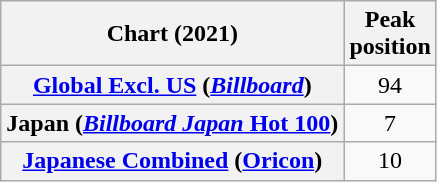<table class="wikitable sortable plainrowheaders" style="text-align:center">
<tr>
<th scope="col">Chart (2021)</th>
<th scope="col">Peak<br>position</th>
</tr>
<tr>
<th scope="row"><a href='#'>Global Excl. US</a> (<em><a href='#'>Billboard</a></em>)</th>
<td>94</td>
</tr>
<tr>
<th scope="row">Japan (<a href='#'><em>Billboard Japan</em> Hot 100</a>)</th>
<td>7</td>
</tr>
<tr>
<th scope="row"><a href='#'>Japanese Combined</a> (<a href='#'>Oricon</a>)</th>
<td>10</td>
</tr>
</table>
